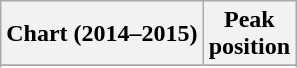<table class="wikitable sortable plainrowheaders" style="text-align:center">
<tr>
<th scope="col">Chart (2014–2015)</th>
<th scope="col">Peak<br> position</th>
</tr>
<tr>
</tr>
<tr>
</tr>
<tr>
</tr>
<tr>
</tr>
</table>
